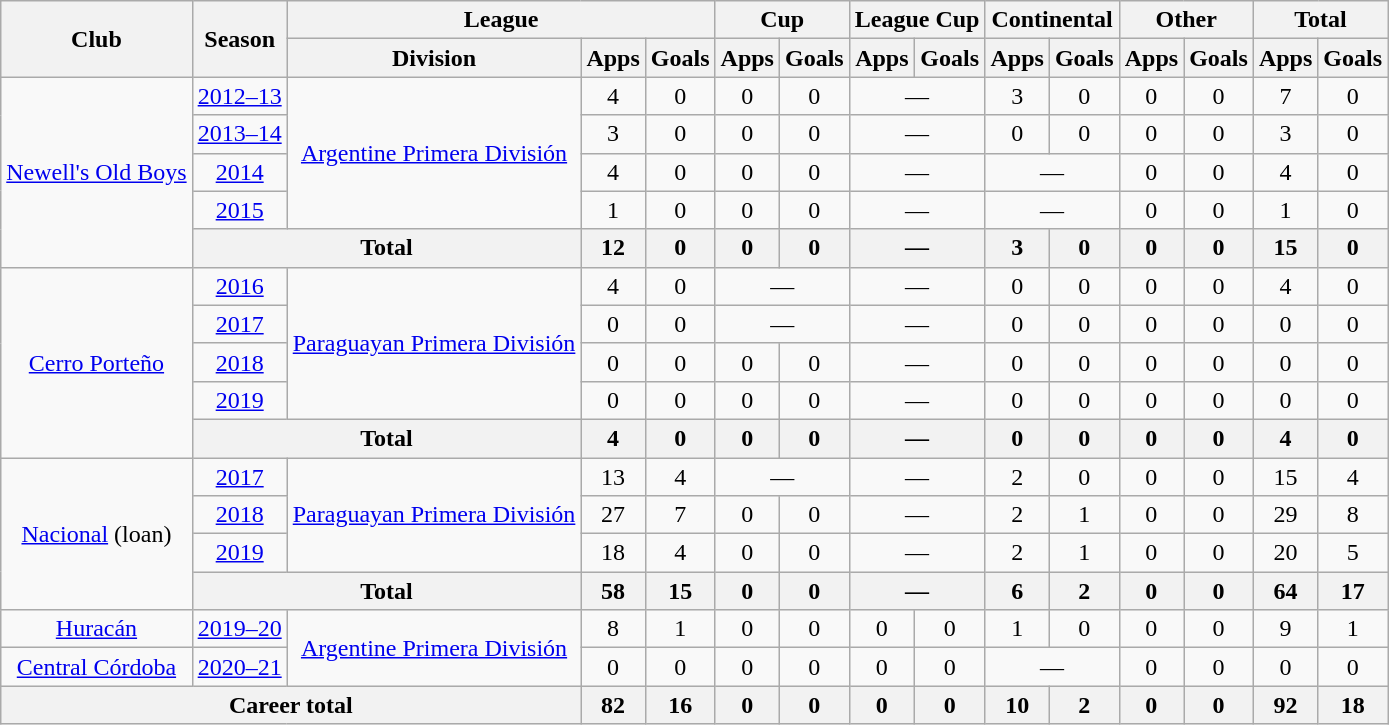<table class="wikitable" style="text-align:center">
<tr>
<th rowspan="2">Club</th>
<th rowspan="2">Season</th>
<th colspan="3">League</th>
<th colspan="2">Cup</th>
<th colspan="2">League Cup</th>
<th colspan="2">Continental</th>
<th colspan="2">Other</th>
<th colspan="2">Total</th>
</tr>
<tr>
<th>Division</th>
<th>Apps</th>
<th>Goals</th>
<th>Apps</th>
<th>Goals</th>
<th>Apps</th>
<th>Goals</th>
<th>Apps</th>
<th>Goals</th>
<th>Apps</th>
<th>Goals</th>
<th>Apps</th>
<th>Goals</th>
</tr>
<tr>
<td rowspan="5"><a href='#'>Newell's Old Boys</a></td>
<td><a href='#'>2012–13</a></td>
<td rowspan="4"><a href='#'>Argentine Primera División</a></td>
<td>4</td>
<td>0</td>
<td>0</td>
<td>0</td>
<td colspan="2">—</td>
<td>3</td>
<td>0</td>
<td>0</td>
<td>0</td>
<td>7</td>
<td>0</td>
</tr>
<tr>
<td><a href='#'>2013–14</a></td>
<td>3</td>
<td>0</td>
<td>0</td>
<td>0</td>
<td colspan="2">—</td>
<td>0</td>
<td>0</td>
<td>0</td>
<td>0</td>
<td>3</td>
<td>0</td>
</tr>
<tr>
<td><a href='#'>2014</a></td>
<td>4</td>
<td>0</td>
<td>0</td>
<td>0</td>
<td colspan="2">—</td>
<td colspan="2">—</td>
<td>0</td>
<td>0</td>
<td>4</td>
<td>0</td>
</tr>
<tr>
<td><a href='#'>2015</a></td>
<td>1</td>
<td>0</td>
<td>0</td>
<td>0</td>
<td colspan="2">—</td>
<td colspan="2">—</td>
<td>0</td>
<td>0</td>
<td>1</td>
<td>0</td>
</tr>
<tr>
<th colspan="2">Total</th>
<th>12</th>
<th>0</th>
<th>0</th>
<th>0</th>
<th colspan="2">—</th>
<th>3</th>
<th>0</th>
<th>0</th>
<th>0</th>
<th>15</th>
<th>0</th>
</tr>
<tr>
<td rowspan="5"><a href='#'>Cerro Porteño</a></td>
<td><a href='#'>2016</a></td>
<td rowspan="4"><a href='#'>Paraguayan Primera División</a></td>
<td>4</td>
<td>0</td>
<td colspan="2">—</td>
<td colspan="2">—</td>
<td>0</td>
<td>0</td>
<td>0</td>
<td>0</td>
<td>4</td>
<td>0</td>
</tr>
<tr>
<td><a href='#'>2017</a></td>
<td>0</td>
<td>0</td>
<td colspan="2">—</td>
<td colspan="2">—</td>
<td>0</td>
<td>0</td>
<td>0</td>
<td>0</td>
<td>0</td>
<td>0</td>
</tr>
<tr>
<td><a href='#'>2018</a></td>
<td>0</td>
<td>0</td>
<td>0</td>
<td>0</td>
<td colspan="2">—</td>
<td>0</td>
<td>0</td>
<td>0</td>
<td>0</td>
<td>0</td>
<td>0</td>
</tr>
<tr>
<td><a href='#'>2019</a></td>
<td>0</td>
<td>0</td>
<td>0</td>
<td>0</td>
<td colspan="2">—</td>
<td>0</td>
<td>0</td>
<td>0</td>
<td>0</td>
<td>0</td>
<td>0</td>
</tr>
<tr>
<th colspan="2">Total</th>
<th>4</th>
<th>0</th>
<th>0</th>
<th>0</th>
<th colspan="2">—</th>
<th>0</th>
<th>0</th>
<th>0</th>
<th>0</th>
<th>4</th>
<th>0</th>
</tr>
<tr>
<td rowspan="4"><a href='#'>Nacional</a> (loan)</td>
<td><a href='#'>2017</a></td>
<td rowspan="3"><a href='#'>Paraguayan Primera División</a></td>
<td>13</td>
<td>4</td>
<td colspan="2">—</td>
<td colspan="2">—</td>
<td>2</td>
<td>0</td>
<td>0</td>
<td>0</td>
<td>15</td>
<td>4</td>
</tr>
<tr>
<td><a href='#'>2018</a></td>
<td>27</td>
<td>7</td>
<td>0</td>
<td>0</td>
<td colspan="2">—</td>
<td>2</td>
<td>1</td>
<td>0</td>
<td>0</td>
<td>29</td>
<td>8</td>
</tr>
<tr>
<td><a href='#'>2019</a></td>
<td>18</td>
<td>4</td>
<td>0</td>
<td>0</td>
<td colspan="2">—</td>
<td>2</td>
<td>1</td>
<td>0</td>
<td>0</td>
<td>20</td>
<td>5</td>
</tr>
<tr>
<th colspan="2">Total</th>
<th>58</th>
<th>15</th>
<th>0</th>
<th>0</th>
<th colspan="2">—</th>
<th>6</th>
<th>2</th>
<th>0</th>
<th>0</th>
<th>64</th>
<th>17</th>
</tr>
<tr>
<td rowspan="1"><a href='#'>Huracán</a></td>
<td><a href='#'>2019–20</a></td>
<td rowspan="2"><a href='#'>Argentine Primera División</a></td>
<td>8</td>
<td>1</td>
<td>0</td>
<td>0</td>
<td>0</td>
<td>0</td>
<td>1</td>
<td>0</td>
<td>0</td>
<td>0</td>
<td>9</td>
<td>1</td>
</tr>
<tr>
<td rowspan="1"><a href='#'>Central Córdoba</a></td>
<td><a href='#'>2020–21</a></td>
<td>0</td>
<td>0</td>
<td>0</td>
<td>0</td>
<td>0</td>
<td>0</td>
<td colspan="2">—</td>
<td>0</td>
<td>0</td>
<td>0</td>
<td>0</td>
</tr>
<tr>
<th colspan="3">Career total</th>
<th>82</th>
<th>16</th>
<th>0</th>
<th>0</th>
<th>0</th>
<th>0</th>
<th>10</th>
<th>2</th>
<th>0</th>
<th>0</th>
<th>92</th>
<th>18</th>
</tr>
</table>
